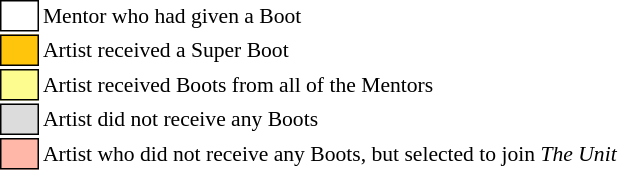<table class="toccolours" style="font-size: 90%; white-space: nowrap;">
<tr>
<td style="background:white; border:1px solid black;"> <strong></strong> </td>
<td>Mentor who had given a Boot</td>
</tr>
<tr>
<td style="background:#ffc40c; border:1px solid black;">    </td>
<td>Artist received a Super Boot</td>
</tr>
<tr>
<td style="background:#fdfc8f; border:1px solid black;">    </td>
<td>Artist received Boots from all of the Mentors</td>
</tr>
<tr>
<td style="background:#dcdcdc; border:1px solid black;">    </td>
<td>Artist did not receive any Boots</td>
</tr>
<tr>
<td style="background:#FFB7A8; border: 1px solid black;">      </td>
<td>Artist who did not receive any Boots, but selected to join <em>The Unit</em></td>
</tr>
<tr>
</tr>
</table>
